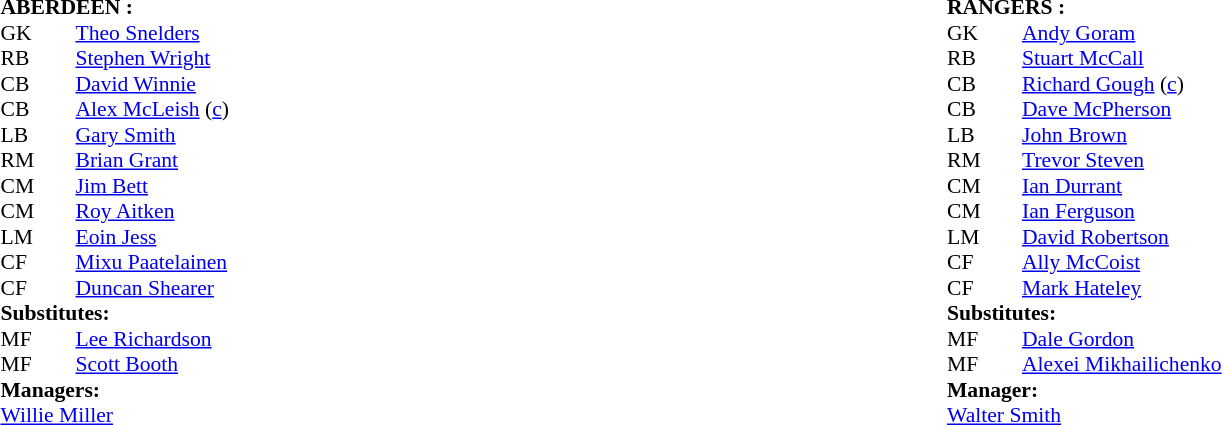<table width="100%">
<tr>
<td valign="top" width="50%"><br><table style="font-size: 90%" cellspacing="0" cellpadding="0">
<tr>
<td colspan="4"><strong>ABERDEEN :</strong></td>
</tr>
<tr>
<th width="25"></th>
<th width="25"></th>
</tr>
<tr>
<td>GK</td>
<td></td>
<td> <a href='#'>Theo Snelders</a></td>
</tr>
<tr>
<td>RB</td>
<td></td>
<td> <a href='#'>Stephen Wright</a></td>
</tr>
<tr>
<td>CB</td>
<td></td>
<td> <a href='#'>David Winnie</a></td>
</tr>
<tr>
<td>CB</td>
<td></td>
<td> <a href='#'>Alex McLeish</a> (<a href='#'>c</a>)</td>
</tr>
<tr>
<td>LB</td>
<td></td>
<td> <a href='#'>Gary Smith</a></td>
</tr>
<tr>
<td>RM</td>
<td></td>
<td> <a href='#'>Brian Grant</a></td>
</tr>
<tr>
<td>CM</td>
<td></td>
<td> <a href='#'>Jim Bett</a></td>
<td></td>
<td></td>
</tr>
<tr>
<td>CM</td>
<td></td>
<td> <a href='#'>Roy Aitken</a></td>
<td></td>
<td></td>
</tr>
<tr>
<td>LM</td>
<td></td>
<td> <a href='#'>Eoin Jess</a></td>
</tr>
<tr>
<td>CF</td>
<td></td>
<td> <a href='#'>Mixu Paatelainen</a></td>
</tr>
<tr>
<td>CF</td>
<td></td>
<td> <a href='#'>Duncan Shearer</a></td>
</tr>
<tr>
<td colspan=4><strong>Substitutes:</strong></td>
</tr>
<tr>
<td>MF</td>
<td></td>
<td> <a href='#'>Lee Richardson</a></td>
<td></td>
<td></td>
</tr>
<tr>
<td>MF</td>
<td></td>
<td> <a href='#'>Scott Booth</a></td>
<td></td>
<td></td>
</tr>
<tr>
<td colspan=4><strong>Managers:</strong></td>
</tr>
<tr>
<td colspan="4"> <a href='#'>Willie Miller</a></td>
</tr>
</table>
</td>
<td valign="top" width="50%"><br><table style="font-size: 90%" cellspacing="0" cellpadding="0">
<tr>
<td colspan="4"><strong>RANGERS :</strong></td>
</tr>
<tr>
<th width="25"></th>
<th width="25"></th>
</tr>
<tr>
<td>GK</td>
<td></td>
<td> <a href='#'>Andy Goram</a></td>
</tr>
<tr>
<td>RB</td>
<td></td>
<td> <a href='#'>Stuart McCall</a></td>
</tr>
<tr>
<td>CB</td>
<td></td>
<td> <a href='#'>Richard Gough</a> (<a href='#'>c</a>)</td>
<td></td>
</tr>
<tr>
<td>CB</td>
<td></td>
<td> <a href='#'>Dave McPherson</a></td>
</tr>
<tr>
<td>LB</td>
<td></td>
<td> <a href='#'>John Brown</a></td>
</tr>
<tr>
<td>RM</td>
<td></td>
<td> <a href='#'>Trevor Steven</a></td>
<td></td>
<td></td>
</tr>
<tr>
<td>CM</td>
<td></td>
<td> <a href='#'>Ian Durrant</a></td>
</tr>
<tr>
<td>CM</td>
<td></td>
<td> <a href='#'>Ian Ferguson</a></td>
</tr>
<tr>
<td>LM</td>
<td></td>
<td> <a href='#'>David Robertson</a></td>
</tr>
<tr>
<td>CF</td>
<td></td>
<td> <a href='#'>Ally McCoist</a></td>
</tr>
<tr>
<td>CF</td>
<td></td>
<td> <a href='#'>Mark Hateley</a></td>
</tr>
<tr>
<td colspan=4><strong>Substitutes:</strong></td>
</tr>
<tr>
<td>MF</td>
<td></td>
<td> <a href='#'>Dale Gordon</a></td>
<td></td>
<td></td>
</tr>
<tr>
<td>MF</td>
<td></td>
<td> <a href='#'>Alexei Mikhailichenko</a></td>
<td></td>
<td></td>
</tr>
<tr>
<td colspan=4><strong>Manager:</strong></td>
</tr>
<tr>
<td colspan="4"> <a href='#'>Walter Smith</a></td>
</tr>
</table>
</td>
</tr>
</table>
